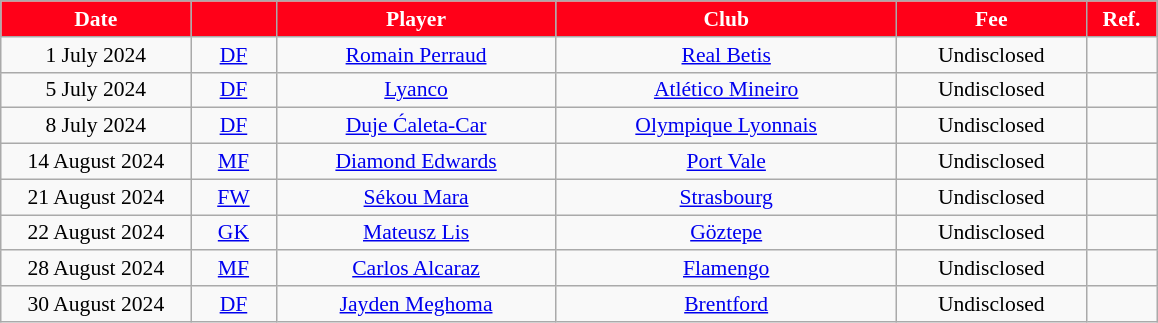<table class="wikitable" style="text-align:center; font-size:90%; ">
<tr>
<th style="background:#FF0018; color:#FFFFFF; width:120px;">Date</th>
<th style="background:#FF0018; color:#FFFFFF; width:50px;"></th>
<th style="background:#FF0018; color:#FFFFFF; width:180px;">Player</th>
<th style="background:#FF0018; color:#FFFFFF; width:220px;">Club</th>
<th style="background:#FF0018; color:#FFFFFF; width:120px;">Fee</th>
<th style="background:#FF0018; color:#FFFFFF; width:40px;">Ref.</th>
</tr>
<tr>
<td>1 July 2024</td>
<td><a href='#'>DF</a></td>
<td> <a href='#'>Romain Perraud</a></td>
<td> <a href='#'>Real Betis</a></td>
<td>Undisclosed</td>
<td></td>
</tr>
<tr>
<td>5 July 2024</td>
<td><a href='#'>DF</a></td>
<td> <a href='#'>Lyanco</a></td>
<td> <a href='#'>Atlético Mineiro</a></td>
<td>Undisclosed</td>
<td></td>
</tr>
<tr>
<td>8 July 2024</td>
<td><a href='#'>DF</a></td>
<td> <a href='#'>Duje Ćaleta-Car</a></td>
<td> <a href='#'>Olympique Lyonnais</a></td>
<td>Undisclosed</td>
<td></td>
</tr>
<tr>
<td>14 August 2024</td>
<td><a href='#'>MF</a></td>
<td> <a href='#'>Diamond Edwards</a></td>
<td> <a href='#'>Port Vale</a></td>
<td>Undisclosed</td>
<td></td>
</tr>
<tr>
<td>21 August 2024</td>
<td><a href='#'>FW</a></td>
<td> <a href='#'>Sékou Mara</a></td>
<td> <a href='#'>Strasbourg</a></td>
<td>Undisclosed</td>
<td></td>
</tr>
<tr>
<td>22 August 2024</td>
<td><a href='#'>GK</a></td>
<td> <a href='#'>Mateusz Lis</a></td>
<td> <a href='#'>Göztepe</a></td>
<td>Undisclosed</td>
<td></td>
</tr>
<tr>
<td>28 August 2024</td>
<td><a href='#'>MF</a></td>
<td> <a href='#'>Carlos Alcaraz</a></td>
<td> <a href='#'>Flamengo</a></td>
<td>Undisclosed</td>
<td></td>
</tr>
<tr>
<td>30 August 2024</td>
<td><a href='#'>DF</a></td>
<td> <a href='#'>Jayden Meghoma</a></td>
<td> <a href='#'>Brentford</a></td>
<td>Undisclosed</td>
<td></td>
</tr>
</table>
